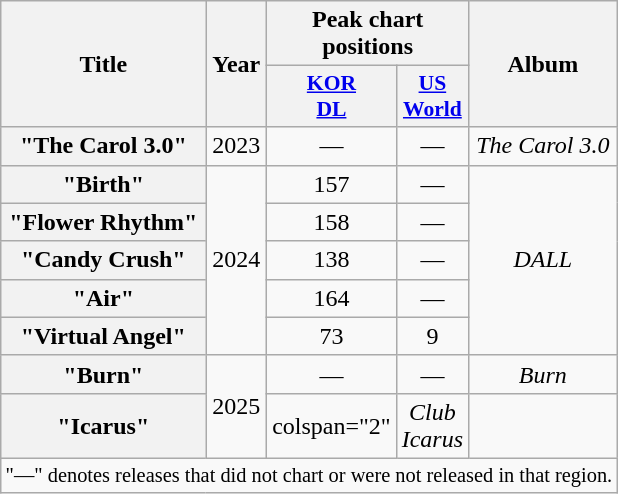<table class="wikitable plainrowheaders" style="text-align:center">
<tr>
<th scope="col" rowspan="2">Title</th>
<th scope="col" rowspan="2">Year</th>
<th scope="col" colspan="2">Peak chart positions</th>
<th scope="col" rowspan="2">Album</th>
</tr>
<tr>
<th scope="col" style="width:2.5em; font-size:90%"><a href='#'>KOR<br>DL</a><br></th>
<th scope="col" style="width:2.5em; font-size:90%"><a href='#'>US<br>World</a><br></th>
</tr>
<tr>
<th scope="row">"The Carol 3.0"</th>
<td>2023</td>
<td>—</td>
<td>—</td>
<td><em>The Carol 3.0</em></td>
</tr>
<tr>
<th scope="row">"Birth"</th>
<td rowspan="5">2024</td>
<td>157</td>
<td>—</td>
<td rowspan="5"><em>DALL</em></td>
</tr>
<tr>
<th scope="row">"Flower Rhythm"</th>
<td>158</td>
<td>—</td>
</tr>
<tr>
<th scope="row">"Candy Crush"</th>
<td>138</td>
<td>—</td>
</tr>
<tr>
<th scope="row">"Air"</th>
<td>164</td>
<td>—</td>
</tr>
<tr>
<th scope="row">"Virtual Angel"</th>
<td>73</td>
<td>9</td>
</tr>
<tr>
<th scope="row">"Burn"</th>
<td rowspan="2">2025</td>
<td>—</td>
<td>—</td>
<td><em>Burn</em></td>
</tr>
<tr>
<th scope="row">"Icarus"</th>
<td>colspan="2" </td>
<td><em>Club Icarus</em></td>
</tr>
<tr>
<td colspan="5" style="font-size:85%">"—" denotes releases that did not chart or were not released in that region.</td>
</tr>
</table>
